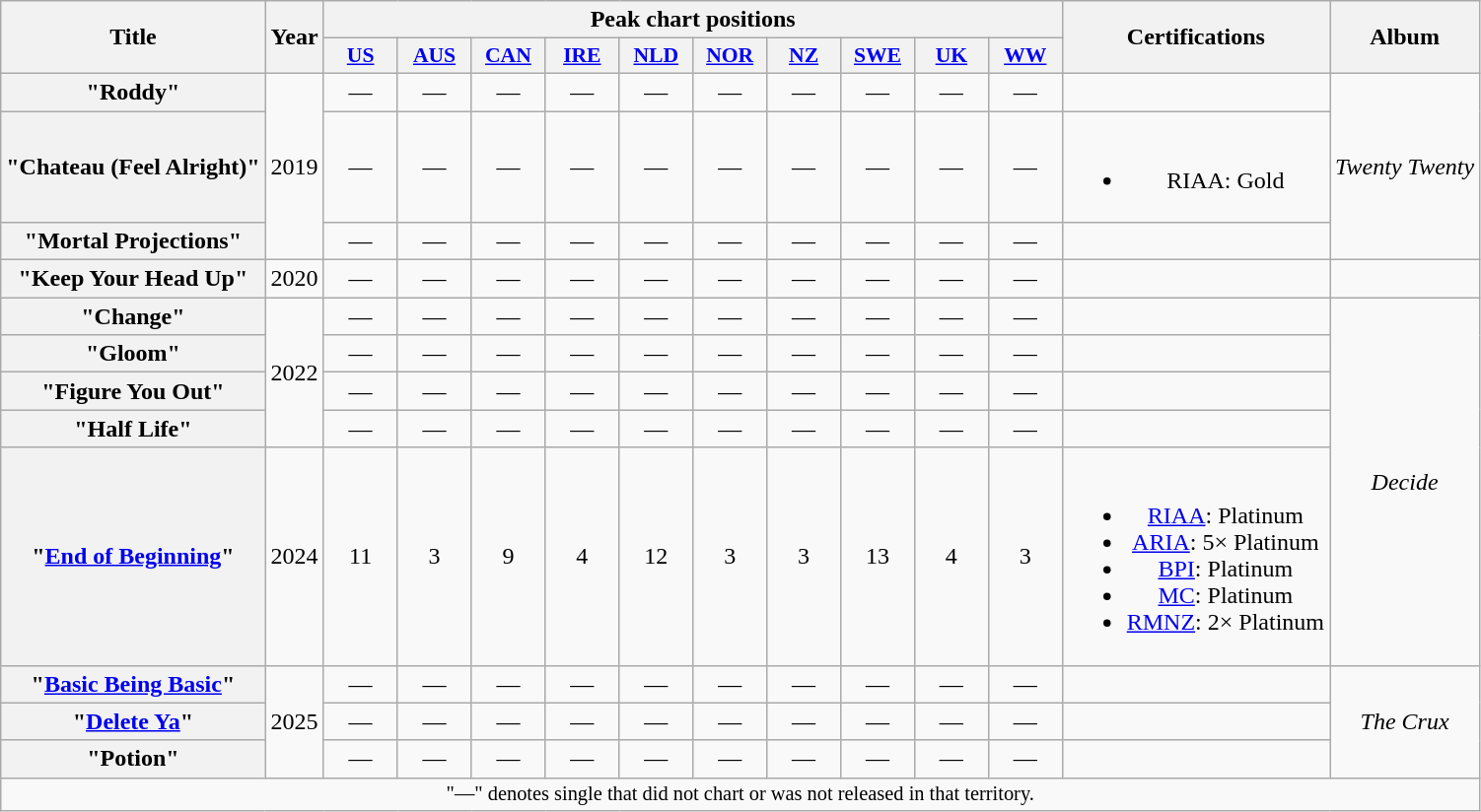<table class="wikitable plainrowheaders" style="text-align:center">
<tr>
<th scope="col" rowspan="2">Title</th>
<th scope="col" rowspan="2">Year</th>
<th scope="col" colspan="10">Peak chart positions</th>
<th scope="col" rowspan="2">Certifications</th>
<th scope="col" rowspan="2">Album</th>
</tr>
<tr>
<th scope="col" style="width:3em;font-size:90%;"><a href='#'>US</a><br></th>
<th scope="col" style="width:3em;font-size:90%;"><a href='#'>AUS</a><br></th>
<th scope="col" style="width:3em;font-size:90%;"><a href='#'>CAN</a><br></th>
<th scope="col" style="width:3em;font-size:90%;"><a href='#'>IRE</a><br></th>
<th scope="col" style="width:3em;font-size:90%;"><a href='#'>NLD</a><br></th>
<th scope="col" style="width:3em;font-size:90%;"><a href='#'>NOR</a><br></th>
<th scope="col" style="width:3em;font-size:90%;"><a href='#'>NZ</a><br></th>
<th scope="col" style="width:3em;font-size:90%;"><a href='#'>SWE</a><br></th>
<th scope="col" style="width:3em;font-size:90%;"><a href='#'>UK</a><br></th>
<th scope="col" style="width:3em;font-size:90%;"><a href='#'>WW</a><br></th>
</tr>
<tr>
<th scope="row">"Roddy"</th>
<td rowspan="3">2019</td>
<td>—</td>
<td>—</td>
<td>—</td>
<td>—</td>
<td>—</td>
<td>—</td>
<td>—</td>
<td>—</td>
<td>—</td>
<td>—</td>
<td></td>
<td rowspan="3"><em>Twenty Twenty</em></td>
</tr>
<tr>
<th scope="row">"Chateau (Feel Alright)"</th>
<td>—</td>
<td>—</td>
<td>—</td>
<td>—</td>
<td>—</td>
<td>—</td>
<td>—</td>
<td>—</td>
<td>—</td>
<td>—</td>
<td><br><ul><li>RIAA: Gold</li></ul></td>
</tr>
<tr>
<th scope="row">"Mortal Projections"</th>
<td>—</td>
<td>—</td>
<td>—</td>
<td>—</td>
<td>—</td>
<td>—</td>
<td>—</td>
<td>—</td>
<td>—</td>
<td>—</td>
<td></td>
</tr>
<tr>
<th scope="row">"Keep Your Head Up"</th>
<td>2020</td>
<td>—</td>
<td>—</td>
<td>—</td>
<td>—</td>
<td>—</td>
<td>—</td>
<td>—</td>
<td>—</td>
<td>—</td>
<td>—</td>
<td></td>
<td></td>
</tr>
<tr>
<th scope="row">"Change"</th>
<td rowspan="4">2022</td>
<td>—</td>
<td>—</td>
<td>—</td>
<td>—</td>
<td>—</td>
<td>—</td>
<td>—</td>
<td>—</td>
<td>—</td>
<td>—</td>
<td></td>
<td rowspan="5"><em>Decide</em></td>
</tr>
<tr>
<th scope="row">"Gloom"</th>
<td>—</td>
<td>—</td>
<td>—</td>
<td>—</td>
<td>—</td>
<td>—</td>
<td>—</td>
<td>—</td>
<td>—</td>
<td>—</td>
<td></td>
</tr>
<tr>
<th scope="row">"Figure You Out"</th>
<td>—</td>
<td>—</td>
<td>—</td>
<td>—</td>
<td>—</td>
<td>—</td>
<td>—</td>
<td>—</td>
<td>—</td>
<td>—</td>
<td></td>
</tr>
<tr>
<th scope="row">"Half Life"</th>
<td>—</td>
<td>—</td>
<td>—</td>
<td>—</td>
<td>—</td>
<td>—</td>
<td>—</td>
<td>—</td>
<td>—</td>
<td>—</td>
<td></td>
</tr>
<tr>
<th scope="row">"<a href='#'>End of Beginning</a>"</th>
<td>2024</td>
<td>11</td>
<td>3</td>
<td>9</td>
<td>4</td>
<td>12</td>
<td>3</td>
<td>3</td>
<td>13</td>
<td>4</td>
<td>3</td>
<td><br><ul><li><a href='#'>RIAA</a>: Platinum</li><li><a href='#'>ARIA</a>: 5× Platinum</li><li><a href='#'>BPI</a>: Platinum</li><li><a href='#'>MC</a>: Platinum</li><li><a href='#'>RMNZ</a>: 2× Platinum</li></ul></td>
</tr>
<tr>
<th scope="row">"<a href='#'>Basic Being Basic</a>"</th>
<td rowspan="3">2025</td>
<td>—</td>
<td>—</td>
<td>—</td>
<td>—</td>
<td>—</td>
<td>—</td>
<td>—</td>
<td>—</td>
<td>—</td>
<td>—</td>
<td></td>
<td rowspan="3"><em>The Crux</em></td>
</tr>
<tr>
<th scope="row">"<a href='#'>Delete Ya</a>"</th>
<td>—</td>
<td>—</td>
<td>—</td>
<td>—</td>
<td>—</td>
<td>—</td>
<td>—</td>
<td>—</td>
<td>—</td>
<td>—</td>
<td></td>
</tr>
<tr>
<th scope="row">"Potion"</th>
<td>—</td>
<td>—</td>
<td>—</td>
<td>—</td>
<td>—</td>
<td>—</td>
<td>—</td>
<td>—</td>
<td>—</td>
<td>—</td>
<td></td>
</tr>
<tr>
<td colspan="14" style="font-size:85%;">"—" denotes single that did not chart or was not released in that territory.</td>
</tr>
</table>
